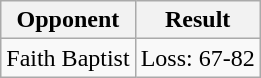<table class="wikitable">
<tr>
<th>Opponent</th>
<th>Result</th>
</tr>
<tr>
<td>Faith Baptist</td>
<td>Loss: 67-82</td>
</tr>
</table>
